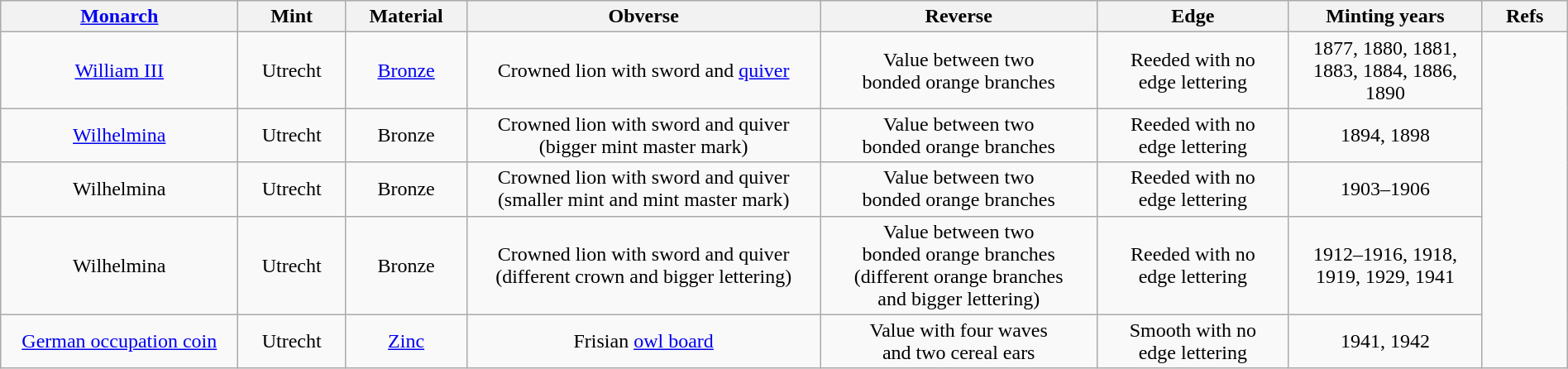<table class="wikitable" style="width:100%; text-align: center">
<tr>
<th width= 3.5%><a href='#'>Monarch</a></th>
<th width=   1%>Mint</th>
<th width=   1%>Material</th>
<th width= 6.5%>Obverse</th>
<th width=   5%>Reverse</th>
<th width=   3%>Edge</th>
<th width=   3%>Minting years</th>
<th width=   1%>Refs</th>
</tr>
<tr>
<td><a href='#'>William III</a></td>
<td>Utrecht</td>
<td><a href='#'>Bronze</a></td>
<td>Crowned lion with sword and <a href='#'>quiver</a></td>
<td>Value between two <br>bonded orange branches</td>
<td>Reeded with no <br>edge lettering</td>
<td>1877, 1880, 1881, 1883, 1884, 1886, 1890</td>
<td rowspan="5"></td>
</tr>
<tr>
<td><a href='#'>Wilhelmina</a></td>
<td>Utrecht</td>
<td>Bronze</td>
<td>Crowned lion with sword and quiver (bigger mint master mark)</td>
<td>Value between two <br>bonded orange branches</td>
<td>Reeded with no <br>edge lettering</td>
<td>1894, 1898</td>
</tr>
<tr>
<td>Wilhelmina</td>
<td>Utrecht</td>
<td>Bronze</td>
<td>Crowned lion with sword and quiver (smaller mint and mint master mark)</td>
<td>Value between two <br>bonded orange branches</td>
<td>Reeded with no <br>edge lettering</td>
<td>1903–1906</td>
</tr>
<tr>
<td>Wilhelmina</td>
<td>Utrecht</td>
<td>Bronze</td>
<td>Crowned lion with sword and quiver (different crown and bigger lettering)</td>
<td>Value between two <br>bonded orange branches (different orange branches <br>and bigger lettering)</td>
<td>Reeded with no <br>edge lettering</td>
<td>1912–1916, 1918, 1919, 1929, 1941</td>
</tr>
<tr>
<td><a href='#'>German occupation coin</a></td>
<td>Utrecht</td>
<td><a href='#'>Zinc</a></td>
<td>Frisian <a href='#'>owl board</a></td>
<td>Value with four waves <br>and two cereal ears</td>
<td>Smooth with no <br>edge lettering</td>
<td>1941, 1942</td>
</tr>
</table>
